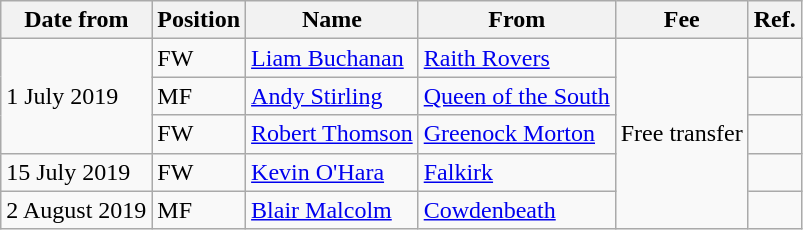<table class="wikitable">
<tr>
<th>Date from</th>
<th>Position</th>
<th>Name</th>
<th>From</th>
<th>Fee</th>
<th>Ref.</th>
</tr>
<tr>
<td rowspan="3">1 July 2019</td>
<td>FW</td>
<td><a href='#'>Liam Buchanan</a></td>
<td><a href='#'>Raith Rovers</a></td>
<td rowspan="5">Free transfer</td>
<td></td>
</tr>
<tr>
<td>MF</td>
<td><a href='#'>Andy Stirling</a></td>
<td><a href='#'>Queen of the South</a></td>
<td></td>
</tr>
<tr>
<td>FW</td>
<td><a href='#'>Robert Thomson</a></td>
<td><a href='#'>Greenock Morton</a></td>
<td></td>
</tr>
<tr>
<td>15 July 2019</td>
<td>FW</td>
<td><a href='#'>Kevin O'Hara</a></td>
<td><a href='#'>Falkirk</a></td>
<td></td>
</tr>
<tr>
<td>2 August 2019</td>
<td>MF</td>
<td><a href='#'>Blair Malcolm</a></td>
<td><a href='#'>Cowdenbeath</a></td>
<td></td>
</tr>
</table>
